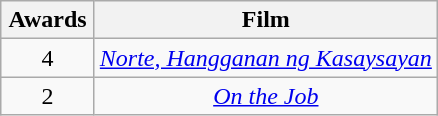<table class="wikitable" style="text-align:center;">
<tr>
<th scope="col" width="55">Awards</th>
<th scope="col" align="center">Film</th>
</tr>
<tr>
<td style="text-align:center">4</td>
<td><em><a href='#'>Norte, Hangganan ng Kasaysayan</a></em></td>
</tr>
<tr>
<td style="text-align:center">2</td>
<td><em><a href='#'>On the Job</a></em></td>
</tr>
</table>
